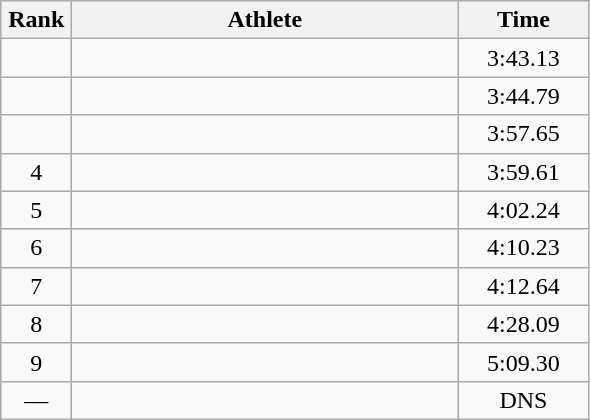<table class=wikitable style="text-align:center">
<tr>
<th width=40>Rank</th>
<th width=250>Athlete</th>
<th width=80>Time</th>
</tr>
<tr>
<td></td>
<td align=left></td>
<td>3:43.13</td>
</tr>
<tr>
<td></td>
<td align=left></td>
<td>3:44.79</td>
</tr>
<tr>
<td></td>
<td align=left></td>
<td>3:57.65</td>
</tr>
<tr>
<td>4</td>
<td align=left></td>
<td>3:59.61</td>
</tr>
<tr>
<td>5</td>
<td align=left></td>
<td>4:02.24</td>
</tr>
<tr>
<td>6</td>
<td align=left></td>
<td>4:10.23</td>
</tr>
<tr>
<td>7</td>
<td align=left></td>
<td>4:12.64</td>
</tr>
<tr>
<td>8</td>
<td align=left></td>
<td>4:28.09</td>
</tr>
<tr>
<td>9</td>
<td align=left></td>
<td>5:09.30</td>
</tr>
<tr>
<td>—</td>
<td align=left></td>
<td>DNS</td>
</tr>
</table>
